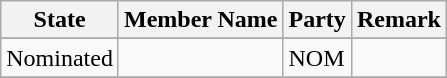<table class="wikitable sortable">
<tr>
<th>State</th>
<th>Member Name</th>
<th>Party</th>
<th>Remark</th>
</tr>
<tr>
</tr>
<tr>
<td>Nominated</td>
<td></td>
<td>NOM</td>
<td></td>
</tr>
<tr>
</tr>
<tr>
</tr>
</table>
